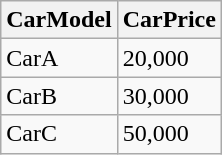<table class="wikitable">
<tr>
<th>CarModel</th>
<th>CarPrice</th>
</tr>
<tr>
<td>CarA</td>
<td>20,000</td>
</tr>
<tr>
<td>CarB</td>
<td>30,000</td>
</tr>
<tr>
<td>CarC</td>
<td>50,000</td>
</tr>
</table>
